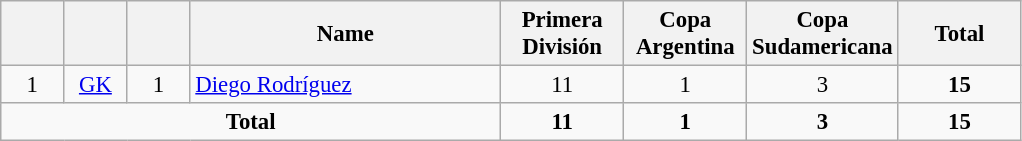<table class="wikitable sortable" style="font-size: 95%; text-align: center;">
<tr>
<th width=35></th>
<th width=35></th>
<th width=35></th>
<th width=200>Name</th>
<th width=75>Primera División</th>
<th width= 75>Copa Argentina</th>
<th width= 75>Copa Sudamericana</th>
<th width= 75>Total</th>
</tr>
<tr>
<td>1</td>
<td><a href='#'>GK</a></td>
<td>1</td>
<td align=left> <a href='#'>Diego Rodríguez</a></td>
<td>11</td>
<td>1</td>
<td>3</td>
<td><strong>15</strong></td>
</tr>
<tr>
<td colspan=4><strong>Total</strong></td>
<td><strong>11</strong></td>
<td><strong>1</strong></td>
<td><strong>3</strong></td>
<td><strong>15</strong></td>
</tr>
</table>
